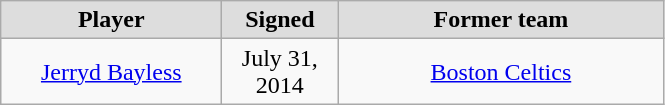<table class="wikitable" style="text-align: center">
<tr style="text-align:center; background:#ddd;">
<td style="width:140px"><strong>Player</strong></td>
<td style="width:70px"><strong>Signed</strong></td>
<td style="width:210px"><strong>Former team</strong></td>
</tr>
<tr>
<td><a href='#'>Jerryd Bayless</a></td>
<td>July 31, 2014</td>
<td><a href='#'>Boston Celtics</a></td>
</tr>
</table>
